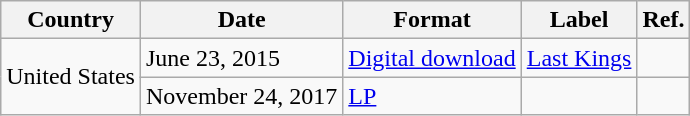<table class="wikitable plainrowheaders">
<tr>
<th scope="col">Country</th>
<th scope="col">Date</th>
<th scope="col">Format</th>
<th scope="col">Label</th>
<th scope="col">Ref.</th>
</tr>
<tr>
<td rowspan="2">United States</td>
<td>June 23, 2015</td>
<td><a href='#'>Digital download</a></td>
<td><a href='#'>Last Kings</a></td>
<td style="text-align:center;"></td>
</tr>
<tr>
<td>November 24, 2017</td>
<td><a href='#'>LP</a></td>
<td></td>
<td style="text-align:center;"><br></td>
</tr>
</table>
